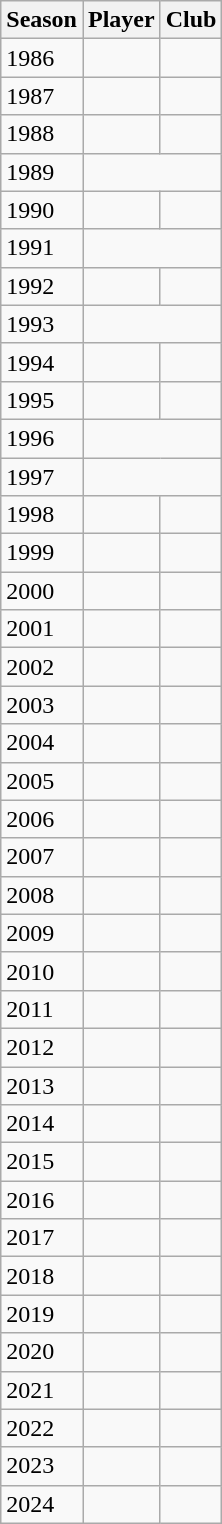<table class="wikitable sortable">
<tr>
<th>Season</th>
<th>Player</th>
<th>Club</th>
</tr>
<tr>
<td>1986</td>
<td></td>
<td></td>
</tr>
<tr>
<td>1987</td>
<td></td>
<td></td>
</tr>
<tr>
<td>1988</td>
<td></td>
<td></td>
</tr>
<tr>
<td>1989</td>
<td colspan="2"></td>
</tr>
<tr>
<td>1990</td>
<td></td>
<td></td>
</tr>
<tr>
<td>1991</td>
<td colspan="2"></td>
</tr>
<tr>
<td>1992</td>
<td></td>
<td></td>
</tr>
<tr>
<td>1993</td>
<td colspan="2"></td>
</tr>
<tr>
<td>1994</td>
<td> </td>
<td></td>
</tr>
<tr>
<td>1995</td>
<td></td>
<td></td>
</tr>
<tr>
<td>1996</td>
<td colspan="2"></td>
</tr>
<tr>
<td>1997</td>
<td colspan="2"></td>
</tr>
<tr>
<td>1998</td>
<td> </td>
<td></td>
</tr>
<tr>
<td>1999</td>
<td></td>
<td></td>
</tr>
<tr>
<td>2000</td>
<td> </td>
<td></td>
</tr>
<tr>
<td>2001</td>
<td></td>
<td></td>
</tr>
<tr>
<td>2002</td>
<td> </td>
<td></td>
</tr>
<tr>
<td>2003</td>
<td> </td>
<td></td>
</tr>
<tr>
<td>2004</td>
<td> </td>
<td></td>
</tr>
<tr>
<td>2005</td>
<td></td>
<td></td>
</tr>
<tr>
<td>2006</td>
<td> </td>
<td></td>
</tr>
<tr>
<td>2007</td>
<td></td>
<td></td>
</tr>
<tr>
<td>2008</td>
<td></td>
<td></td>
</tr>
<tr>
<td>2009</td>
<td> </td>
<td></td>
</tr>
<tr>
<td>2010</td>
<td></td>
<td></td>
</tr>
<tr>
<td>2011</td>
<td></td>
<td></td>
</tr>
<tr>
<td>2012</td>
<td></td>
<td></td>
</tr>
<tr>
<td>2013</td>
<td></td>
<td></td>
</tr>
<tr>
<td>2014</td>
<td></td>
<td></td>
</tr>
<tr>
<td>2015</td>
<td></td>
<td></td>
</tr>
<tr>
<td>2016</td>
<td></td>
<td></td>
</tr>
<tr>
<td>2017</td>
<td> </td>
<td></td>
</tr>
<tr>
<td>2018</td>
<td></td>
<td></td>
</tr>
<tr>
<td>2019</td>
<td></td>
<td></td>
</tr>
<tr>
<td>2020</td>
<td></td>
<td></td>
</tr>
<tr>
<td>2021</td>
<td></td>
<td></td>
</tr>
<tr>
<td>2022</td>
<td> </td>
<td></td>
</tr>
<tr>
<td>2023</td>
<td> </td>
<td></td>
</tr>
<tr>
<td>2024</td>
<td> </td>
<td></td>
</tr>
</table>
